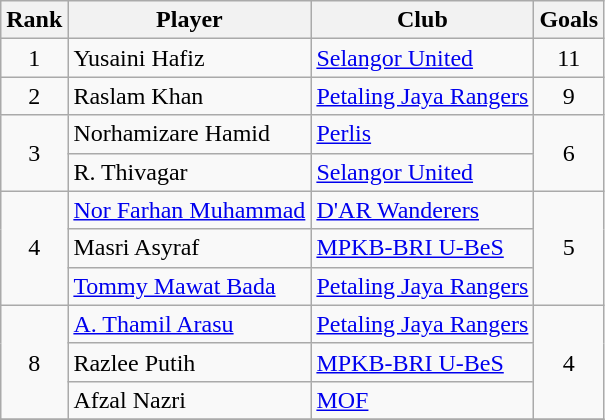<table class="wikitable" style="text-align:center">
<tr>
<th>Rank</th>
<th>Player</th>
<th>Club</th>
<th>Goals</th>
</tr>
<tr>
<td rowspan=1>1</td>
<td align="left"> Yusaini Hafiz</td>
<td align="left"><a href='#'>Selangor United</a></td>
<td rowspan=1>11</td>
</tr>
<tr>
<td rowspan=1>2</td>
<td align="left"> Raslam Khan</td>
<td align="left"><a href='#'>Petaling Jaya Rangers</a></td>
<td rowspan=1>9</td>
</tr>
<tr>
<td rowspan=2>3</td>
<td align="left"> Norhamizare Hamid</td>
<td align="left"><a href='#'>Perlis</a></td>
<td rowspan=2>6</td>
</tr>
<tr>
<td align="left"> R. Thivagar</td>
<td align="left"><a href='#'>Selangor United</a></td>
</tr>
<tr>
<td rowspan=3>4</td>
<td align="left">  <a href='#'>Nor Farhan Muhammad</a></td>
<td align="left"><a href='#'>D'AR Wanderers</a></td>
<td rowspan=3>5</td>
</tr>
<tr>
<td align="left"> Masri Asyraf</td>
<td align="left"><a href='#'>MPKB-BRI U-BeS</a></td>
</tr>
<tr>
<td align="left"> <a href='#'>Tommy Mawat Bada</a></td>
<td align="left"><a href='#'>Petaling Jaya Rangers</a></td>
</tr>
<tr>
<td rowspan=3>8</td>
<td align="left"> <a href='#'>A. Thamil Arasu</a></td>
<td align="left"><a href='#'>Petaling Jaya Rangers</a></td>
<td rowspan=3>4</td>
</tr>
<tr>
<td align="left"> Razlee Putih</td>
<td align="left"><a href='#'>MPKB-BRI U-BeS</a></td>
</tr>
<tr>
<td align="left"> Afzal Nazri</td>
<td align="left"><a href='#'>MOF</a></td>
</tr>
<tr>
</tr>
</table>
